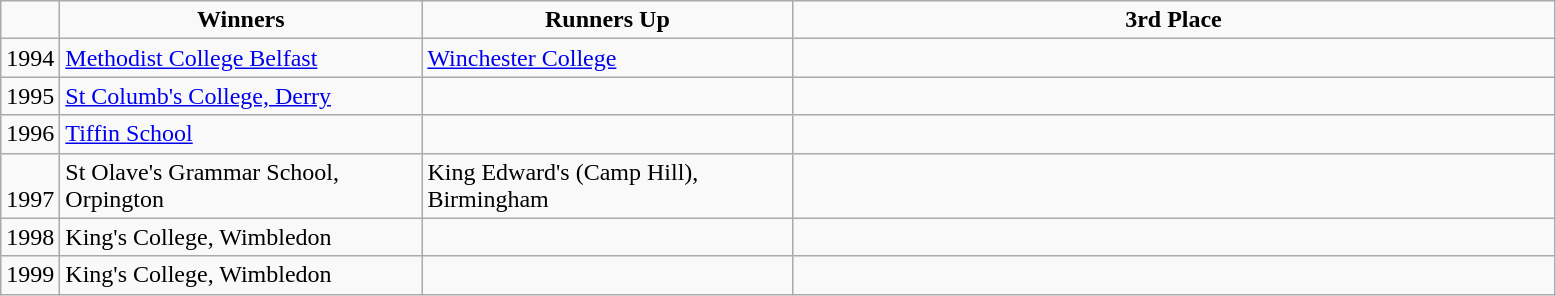<table class="wikitable">
<tr>
<td width="30" Height="15" valign="bottom"></td>
<td style="font-weight:bold" width="234" align="center" valign="bottom">Winners</td>
<td style="font-weight:bold" width="240" align="center" valign="bottom">Runners Up</td>
<td style="font-weight:bold" width="500" align="center" valign="bottom">3rd Place</td>
</tr>
<tr>
<td Height="15" valign="bottom">1994</td>
<td valign="bottom"><a href='#'>Methodist College Belfast</a></td>
<td valign="bottom"><a href='#'>Winchester College</a></td>
<td valign="bottom"></td>
</tr>
<tr>
<td Height="15" valign="bottom">1995</td>
<td valign="bottom"><a href='#'>St Columb's College, Derry</a></td>
<td valign="bottom"></td>
<td valign="bottom"></td>
</tr>
<tr>
<td Height="15" valign="bottom">1996</td>
<td valign="bottom"><a href='#'>Tiffin School</a></td>
<td valign="bottom"></td>
<td valign="bottom"></td>
</tr>
<tr>
<td Height="15" valign="bottom">1997</td>
<td valign="bottom">St Olave's Grammar School, Orpington</td>
<td valign="bottom">King Edward's (Camp Hill), Birmingham</td>
<td valign="bottom"></td>
</tr>
<tr>
<td Height="15" valign="bottom">1998</td>
<td valign="bottom">King's College, Wimbledon</td>
<td valign="bottom"></td>
<td valign="bottom"></td>
</tr>
<tr>
<td Height="15" valign="bottom">1999</td>
<td valign="bottom">King's College, Wimbledon</td>
<td valign="bottom"></td>
<td valign="bottom"></td>
</tr>
</table>
